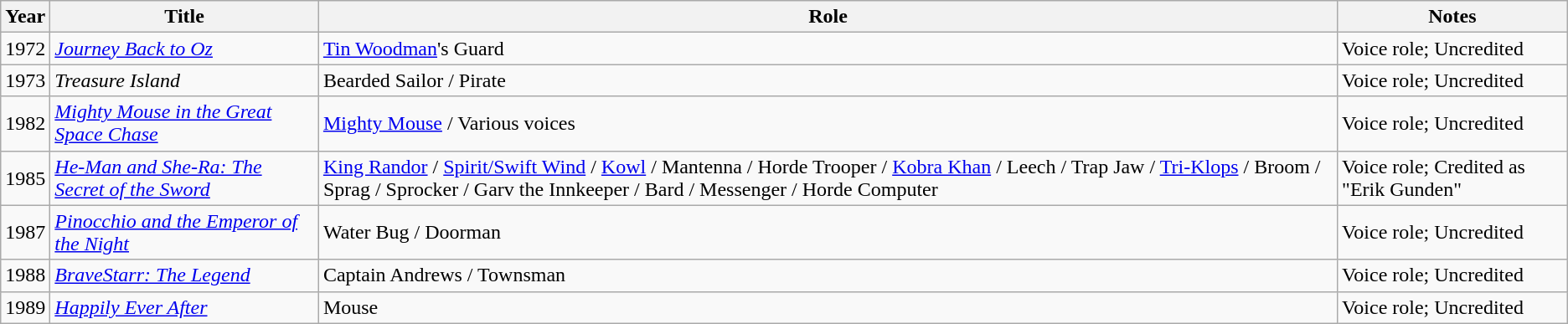<table class="wikitable">
<tr>
<th>Year</th>
<th>Title</th>
<th>Role</th>
<th>Notes</th>
</tr>
<tr>
<td>1972</td>
<td><em><a href='#'>Journey Back to Oz</a></em></td>
<td><a href='#'>Tin Woodman</a>'s Guard</td>
<td>Voice role; Uncredited</td>
</tr>
<tr>
<td>1973</td>
<td><em>Treasure Island</em></td>
<td>Bearded Sailor / Pirate</td>
<td>Voice role; Uncredited</td>
</tr>
<tr>
<td>1982</td>
<td><em><a href='#'>Mighty Mouse in the Great Space Chase</a></em></td>
<td><a href='#'>Mighty Mouse</a> / Various voices</td>
<td>Voice role; Uncredited</td>
</tr>
<tr>
<td>1985</td>
<td><em><a href='#'>He-Man and She-Ra: The Secret of the Sword</a></em></td>
<td><a href='#'>King Randor</a> / <a href='#'>Spirit/Swift Wind</a> / <a href='#'>Kowl</a> / Mantenna / Horde Trooper / <a href='#'>Kobra Khan</a> / Leech / Trap Jaw / <a href='#'>Tri-Klops</a> / Broom / Sprag / Sprocker / Garv the Innkeeper / Bard / Messenger / Horde Computer</td>
<td>Voice role; Credited as "Erik Gunden"</td>
</tr>
<tr>
<td>1987</td>
<td><em><a href='#'>Pinocchio and the Emperor of the Night</a></em></td>
<td>Water Bug / Doorman</td>
<td>Voice role; Uncredited</td>
</tr>
<tr>
<td>1988</td>
<td><em><a href='#'>BraveStarr: The Legend</a></em></td>
<td>Captain Andrews / Townsman</td>
<td>Voice role; Uncredited</td>
</tr>
<tr>
<td>1989</td>
<td><em><a href='#'>Happily Ever After</a></em></td>
<td>Mouse</td>
<td>Voice role; Uncredited</td>
</tr>
</table>
